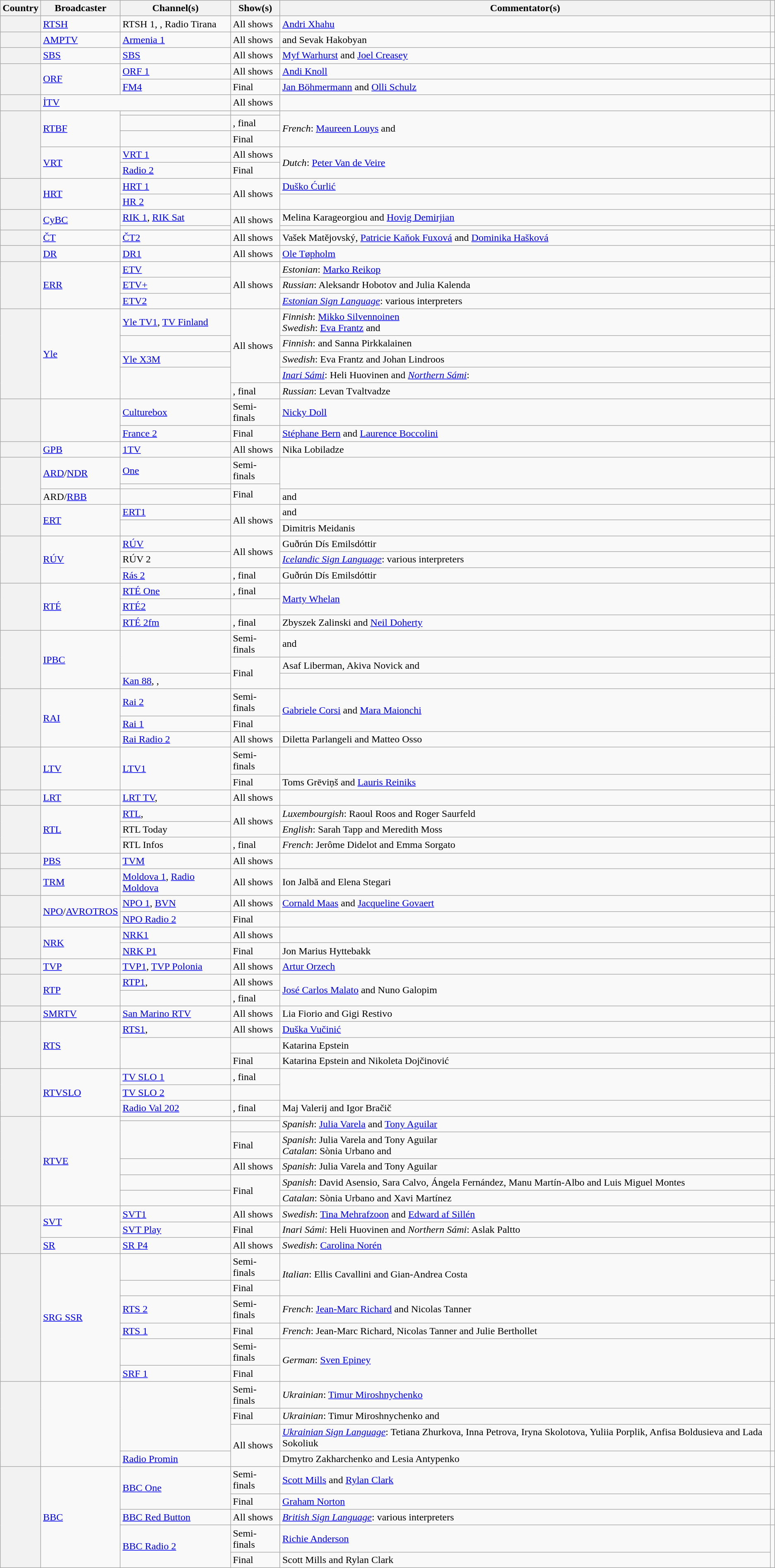<table class="wikitable plainrowheaders sticky-header">
<tr>
<th scope="col">Country</th>
<th scope="col">Broadcaster</th>
<th scope="col">Channel(s)</th>
<th scope="col">Show(s)</th>
<th scope="col">Commentator(s)</th>
<th scope="col"></th>
</tr>
<tr>
<th scope="row"></th>
<td><a href='#'>RTSH</a></td>
<td>RTSH 1, , Radio Tirana</td>
<td>All shows</td>
<td><a href='#'>Andri Xhahu</a></td>
<td></td>
</tr>
<tr>
<th scope="row"></th>
<td><a href='#'>AMPTV</a></td>
<td><a href='#'>Armenia 1</a></td>
<td>All shows</td>
<td> and Sevak Hakobyan</td>
<td></td>
</tr>
<tr>
<th scope="row"></th>
<td><a href='#'>SBS</a></td>
<td><a href='#'>SBS</a></td>
<td>All shows</td>
<td><a href='#'>Myf Warhurst</a> and <a href='#'>Joel Creasey</a></td>
<td></td>
</tr>
<tr>
<th scope="rowgroup" rowspan="2"></th>
<td rowspan="2"><a href='#'>ORF</a></td>
<td><a href='#'>ORF 1</a></td>
<td>All shows</td>
<td><a href='#'>Andi Knoll</a></td>
<td></td>
</tr>
<tr>
<td><a href='#'>FM4</a></td>
<td>Final</td>
<td><a href='#'>Jan Böhmermann</a> and <a href='#'>Olli Schulz</a></td>
<td></td>
</tr>
<tr>
<th scope="row"></th>
<td colspan="2"><a href='#'>İTV</a></td>
<td>All shows</td>
<td></td>
<td></td>
</tr>
<tr>
<th scope="rowgroup" rowspan="5"></th>
<td rowspan="3"><a href='#'>RTBF</a></td>
<td></td>
<td></td>
<td rowspan="3"><em>French</em>: <a href='#'>Maureen Louys</a> and </td>
<td rowspan="3"></td>
</tr>
<tr>
<td></td>
<td>, final</td>
</tr>
<tr>
<td></td>
<td>Final</td>
</tr>
<tr>
<td rowspan="2"><a href='#'>VRT</a></td>
<td><a href='#'>VRT 1</a></td>
<td>All shows</td>
<td rowspan="2"><em>Dutch</em>: <a href='#'>Peter Van de Veire</a></td>
<td rowspan="2"></td>
</tr>
<tr>
<td><a href='#'>Radio 2</a></td>
<td>Final</td>
</tr>
<tr>
<th scope="rowgroup" rowspan="2"></th>
<td rowspan="2"><a href='#'>HRT</a></td>
<td><a href='#'>HRT 1</a></td>
<td rowspan="2">All shows</td>
<td><a href='#'>Duško Ćurlić</a></td>
<td></td>
</tr>
<tr>
<td><a href='#'>HR 2</a></td>
<td></td>
<td></td>
</tr>
<tr>
<th scope="rowgroup" rowspan="2"></th>
<td rowspan="2"><a href='#'>CyBC</a></td>
<td><a href='#'>RIK 1</a>, <a href='#'>RIK Sat</a></td>
<td rowspan="2">All shows</td>
<td>Melina Karageorgiou and <a href='#'>Hovig Demirjian</a></td>
<td></td>
</tr>
<tr>
<td></td>
<td></td>
<td></td>
</tr>
<tr>
<th scope="row"></th>
<td><a href='#'>ČT</a></td>
<td><a href='#'>ČT2</a></td>
<td>All shows</td>
<td>Vašek Matějovský, <a href='#'>Patricie Kaňok Fuxová</a> and <a href='#'>Dominika Hašková</a></td>
<td></td>
</tr>
<tr>
<th scope="row"></th>
<td><a href='#'>DR</a></td>
<td><a href='#'>DR1</a></td>
<td>All shows</td>
<td><a href='#'>Ole Tøpholm</a></td>
<td></td>
</tr>
<tr>
<th scope="rowgroup" rowspan="3"></th>
<td rowspan="3"><a href='#'>ERR</a></td>
<td><a href='#'>ETV</a></td>
<td rowspan="3">All shows</td>
<td><em>Estonian</em>: <a href='#'>Marko Reikop</a></td>
<td rowspan="3"></td>
</tr>
<tr>
<td><a href='#'>ETV+</a></td>
<td><em>Russian</em>: Aleksandr Hobotov and Julia Kalenda</td>
</tr>
<tr>
<td><a href='#'>ETV2</a></td>
<td><em><a href='#'>Estonian Sign Language</a></em>: various interpreters</td>
</tr>
<tr>
<th scope="rowgroup" rowspan="5"></th>
<td rowspan="5"><a href='#'>Yle</a></td>
<td><a href='#'>Yle TV1</a>, <a href='#'>TV Finland</a></td>
<td rowspan="4">All shows</td>
<td><em>Finnish</em>: <a href='#'>Mikko Silvennoinen</a><br><em>Swedish</em>: <a href='#'>Eva Frantz</a> and </td>
<td rowspan="5"></td>
</tr>
<tr>
<td></td>
<td><em>Finnish</em>:  and Sanna Pirkkalainen</td>
</tr>
<tr>
<td><a href='#'>Yle X3M</a></td>
<td><em>Swedish</em>: Eva Frantz and Johan Lindroos</td>
</tr>
<tr>
<td rowspan="2"></td>
<td><em><a href='#'>Inari Sámi</a></em>: Heli Huovinen and <em><a href='#'>Northern Sámi</a></em>: </td>
</tr>
<tr>
<td>, final</td>
<td><em>Russian</em>: Levan Tvaltvadze</td>
</tr>
<tr>
<th scope="rowgroup" rowspan="2"></th>
<td rowspan="2"></td>
<td><a href='#'>Culturebox</a></td>
<td>Semi-finals</td>
<td><a href='#'>Nicky Doll</a></td>
<td rowspan="2"></td>
</tr>
<tr>
<td><a href='#'>France 2</a></td>
<td>Final</td>
<td><a href='#'>Stéphane Bern</a> and <a href='#'>Laurence Boccolini</a></td>
</tr>
<tr>
<th scope="row"></th>
<td><a href='#'>GPB</a></td>
<td><a href='#'>1TV</a></td>
<td>All shows</td>
<td>Nika Lobiladze</td>
<td></td>
</tr>
<tr>
<th scope="rowgroup" rowspan="3"></th>
<td rowspan="2"><a href='#'>ARD</a>/<a href='#'>NDR</a></td>
<td><a href='#'>One</a></td>
<td>Semi-finals</td>
<td rowspan="2"></td>
<td rowspan="2"></td>
</tr>
<tr>
<td></td>
<td rowspan="2">Final</td>
</tr>
<tr>
<td>ARD/<a href='#'>RBB</a></td>
<td></td>
<td> and </td>
<td></td>
</tr>
<tr>
<th scope="rowgroup" rowspan="2"></th>
<td rowspan="2"><a href='#'>ERT</a></td>
<td><a href='#'>ERT1</a></td>
<td rowspan="2">All shows</td>
<td> and </td>
<td rowspan="2"></td>
</tr>
<tr>
<td></td>
<td>Dimitris Meidanis</td>
</tr>
<tr>
<th scope="rowgroup" rowspan="3"></th>
<td rowspan="3"><a href='#'>RÚV</a></td>
<td><a href='#'>RÚV</a></td>
<td rowspan="2">All shows</td>
<td>Guðrún Dís Emilsdóttir</td>
<td rowspan="2"></td>
</tr>
<tr>
<td>RÚV 2</td>
<td><em><a href='#'>Icelandic Sign Language</a></em>: various interpreters</td>
</tr>
<tr>
<td><a href='#'>Rás 2</a></td>
<td>, final</td>
<td>Guðrún Dís Emilsdóttir</td>
<td></td>
</tr>
<tr>
<th scope="rowgroup" rowspan="3"></th>
<td rowspan="3"><a href='#'>RTÉ</a></td>
<td><a href='#'>RTÉ One</a></td>
<td>, final</td>
<td rowspan="2"><a href='#'>Marty Whelan</a></td>
<td rowspan="2"></td>
</tr>
<tr>
<td><a href='#'>RTÉ2</a></td>
<td></td>
</tr>
<tr>
<td><a href='#'>RTÉ 2fm</a></td>
<td>, final</td>
<td>Zbyszek Zalinski and <a href='#'>Neil Doherty</a></td>
<td></td>
</tr>
<tr>
<th scope="rowgroup" rowspan="3"></th>
<td rowspan="3"><a href='#'>IPBC</a></td>
<td rowspan="2"></td>
<td>Semi-finals</td>
<td> and </td>
<td rowspan="2"></td>
</tr>
<tr>
<td rowspan="2">Final</td>
<td>Asaf Liberman, Akiva Novick and </td>
</tr>
<tr>
<td><a href='#'>Kan 88</a>, , </td>
<td></td>
<td></td>
</tr>
<tr>
<th scope="rowgroup" rowspan="3"></th>
<td rowspan="3"><a href='#'>RAI</a></td>
<td><a href='#'>Rai 2</a></td>
<td>Semi-finals</td>
<td rowspan="2"><a href='#'>Gabriele Corsi</a> and <a href='#'>Mara Maionchi</a></td>
<td rowspan="3"></td>
</tr>
<tr>
<td><a href='#'>Rai 1</a></td>
<td>Final</td>
</tr>
<tr>
<td><a href='#'>Rai Radio 2</a></td>
<td>All shows</td>
<td>Diletta Parlangeli and Matteo Osso</td>
</tr>
<tr>
<th scope="rowgroup" rowspan="2"></th>
<td rowspan="2"><a href='#'>LTV</a></td>
<td rowspan="2"><a href='#'>LTV1</a></td>
<td>Semi-finals</td>
<td></td>
<td rowspan="2"></td>
</tr>
<tr>
<td>Final</td>
<td>Toms Grēviņš and <a href='#'>Lauris Reiniks</a></td>
</tr>
<tr>
<th scope="row"></th>
<td><a href='#'>LRT</a></td>
<td><a href='#'>LRT TV</a>, </td>
<td>All shows</td>
<td></td>
<td></td>
</tr>
<tr>
<th scope="rowgroup" rowspan="3"></th>
<td rowspan="3"><a href='#'>RTL</a></td>
<td><a href='#'>RTL</a>, </td>
<td rowspan="2">All shows</td>
<td><em>Luxembourgish</em>: Raoul Roos and Roger Saurfeld</td>
<td></td>
</tr>
<tr>
<td>RTL Today</td>
<td><em>English</em>: Sarah Tapp and Meredith Moss</td>
<td></td>
</tr>
<tr>
<td>RTL Infos</td>
<td>, final</td>
<td><em>French</em>: Jerôme Didelot and Emma Sorgato</td>
<td></td>
</tr>
<tr>
<th scope="row"></th>
<td><a href='#'>PBS</a></td>
<td><a href='#'>TVM</a></td>
<td>All shows</td>
<td></td>
<td></td>
</tr>
<tr>
<th scope="row"></th>
<td><a href='#'>TRM</a></td>
<td><a href='#'>Moldova 1</a>, <a href='#'>Radio Moldova</a></td>
<td>All shows</td>
<td>Ion Jalbă and Elena Stegari</td>
<td></td>
</tr>
<tr>
<th scope="rowgroup" rowspan="2"></th>
<td rowspan="2"><a href='#'>NPO</a>/<a href='#'>AVROTROS</a></td>
<td><a href='#'>NPO 1</a>, <a href='#'>BVN</a></td>
<td>All shows</td>
<td><a href='#'>Cornald Maas</a> and <a href='#'>Jacqueline Govaert</a></td>
<td></td>
</tr>
<tr>
<td><a href='#'>NPO Radio 2</a></td>
<td>Final</td>
<td></td>
<td></td>
</tr>
<tr>
<th scope="rowgroup" rowspan="2"></th>
<td rowspan="2"><a href='#'>NRK</a></td>
<td><a href='#'>NRK1</a></td>
<td>All shows</td>
<td></td>
<td rowspan="2"></td>
</tr>
<tr>
<td><a href='#'>NRK P1</a></td>
<td>Final</td>
<td>Jon Marius Hyttebakk</td>
</tr>
<tr>
<th scope="row"></th>
<td><a href='#'>TVP</a></td>
<td><a href='#'>TVP1</a>, <a href='#'>TVP Polonia</a></td>
<td>All shows</td>
<td><a href='#'>Artur Orzech</a></td>
<td></td>
</tr>
<tr>
<th scope="rowgroup" rowspan="2"></th>
<td rowspan="2"><a href='#'>RTP</a></td>
<td><a href='#'>RTP1</a>, </td>
<td>All shows</td>
<td rowspan="2"><a href='#'>José Carlos Malato</a> and Nuno Galopim</td>
<td rowspan="2"></td>
</tr>
<tr>
<td></td>
<td>, final</td>
</tr>
<tr>
<th scope="row"></th>
<td><a href='#'>SMRTV</a></td>
<td><a href='#'>San Marino RTV</a></td>
<td>All shows</td>
<td>Lia Fiorio and Gigi Restivo</td>
<td></td>
</tr>
<tr>
<th scope="row" rowspan="3"></th>
<td rowspan="3"><a href='#'>RTS</a></td>
<td><a href='#'>RTS1</a>, </td>
<td>All shows</td>
<td><a href='#'>Duška Vučinić</a></td>
<td></td>
</tr>
<tr>
<td rowspan="2"></td>
<td></td>
<td>Katarina Epstein</td>
<td></td>
</tr>
<tr>
<td>Final</td>
<td>Katarina Epstein and Nikoleta Dojčinović</td>
<td></td>
</tr>
<tr>
<th scope="rowgroup" rowspan="3"></th>
<td rowspan="3"><a href='#'>RTVSLO</a></td>
<td><a href='#'>TV SLO 1</a></td>
<td>, final</td>
<td rowspan="2"></td>
<td rowspan="3"></td>
</tr>
<tr>
<td><a href='#'>TV SLO 2</a></td>
<td></td>
</tr>
<tr>
<td><a href='#'>Radio Val 202</a></td>
<td>, final</td>
<td>Maj Valerij and Igor Bračič</td>
</tr>
<tr>
<th scope="rowgroup" rowspan="6"></th>
<td rowspan="6"><a href='#'>RTVE</a></td>
<td></td>
<td></td>
<td rowspan="2"><em>Spanish</em>: <a href='#'>Julia Varela</a> and <a href='#'>Tony Aguilar</a></td>
<td rowspan="3"></td>
</tr>
<tr>
<td rowspan="2"></td>
<td></td>
</tr>
<tr>
<td>Final</td>
<td><em>Spanish</em>: Julia Varela and Tony Aguilar<br><em>Catalan</em>: Sònia Urbano and </td>
</tr>
<tr>
<td></td>
<td>All shows</td>
<td><em>Spanish</em>: Julia Varela and Tony Aguilar</td>
<td></td>
</tr>
<tr>
<td></td>
<td rowspan="2">Final</td>
<td><em>Spanish</em>: David Asensio, Sara Calvo, Ángela Fernández, Manu Martín-Albo and Luis Miguel Montes</td>
<td></td>
</tr>
<tr>
<td></td>
<td><em>Catalan</em>: Sònia Urbano and Xavi Martínez</td>
<td></td>
</tr>
<tr>
<th scope="rowgroup" rowspan="3"></th>
<td rowspan="2"><a href='#'>SVT</a></td>
<td><a href='#'>SVT1</a></td>
<td>All shows</td>
<td><em>Swedish</em>: <a href='#'>Tina Mehrafzoon</a> and <a href='#'>Edward af Sillén</a></td>
<td></td>
</tr>
<tr>
<td><a href='#'>SVT Play</a></td>
<td>Final</td>
<td><em>Inari Sámi</em>: Heli Huovinen and <em>Northern Sámi</em>: Aslak Paltto</td>
<td></td>
</tr>
<tr>
<td><a href='#'>SR</a></td>
<td><a href='#'>SR P4</a></td>
<td>All shows</td>
<td><em>Swedish</em>: <a href='#'>Carolina Norén</a></td>
<td></td>
</tr>
<tr>
<th scope="rowgroup" rowspan="6"></th>
<td rowspan="6"><a href='#'>SRG SSR</a></td>
<td></td>
<td>Semi-finals</td>
<td rowspan="2"><em>Italian</em>: Ellis Cavallini and Gian-Andrea Costa</td>
<td></td>
</tr>
<tr>
<td></td>
<td>Final</td>
<td></td>
</tr>
<tr>
<td><a href='#'>RTS 2</a></td>
<td>Semi-finals</td>
<td><em>French</em>: <a href='#'>Jean-Marc Richard</a> and Nicolas Tanner</td>
<td></td>
</tr>
<tr>
<td><a href='#'>RTS 1</a></td>
<td>Final</td>
<td><em>French</em>: Jean-Marc Richard, Nicolas Tanner and Julie Berthollet</td>
<td></td>
</tr>
<tr>
<td></td>
<td>Semi-finals</td>
<td rowspan="2"><em>German</em>: <a href='#'>Sven Epiney</a></td>
<td rowspan="2"></td>
</tr>
<tr>
<td><a href='#'>SRF 1</a></td>
<td>Final</td>
</tr>
<tr>
<th scope="rowgroup" rowspan="4"></th>
<td rowspan="4"></td>
<td rowspan="3"></td>
<td>Semi-finals</td>
<td><em>Ukrainian</em>: <a href='#'>Timur Miroshnychenko</a></td>
<td rowspan="3"></td>
</tr>
<tr>
<td>Final</td>
<td><em>Ukrainian</em>: Timur Miroshnychenko and </td>
</tr>
<tr>
<td rowspan="2">All shows</td>
<td><em><a href='#'>Ukrainian Sign Language</a></em>: Tetiana Zhurkova, Inna Petrova, Iryna Skolotova, Yuliia Porplik, Anfisa Boldusieva and Lada Sokoliuk</td>
</tr>
<tr>
<td><a href='#'>Radio Promin</a></td>
<td>Dmytro Zakharchenko and Lesia Antypenko</td>
<td></td>
</tr>
<tr>
<th scope="rowgroup" rowspan="5"></th>
<td rowspan="5"><a href='#'>BBC</a></td>
<td rowspan="2"><a href='#'>BBC One</a></td>
<td>Semi-finals</td>
<td><a href='#'>Scott Mills</a> and <a href='#'>Rylan Clark</a></td>
<td rowspan="2"></td>
</tr>
<tr>
<td>Final</td>
<td><a href='#'>Graham Norton</a></td>
</tr>
<tr>
<td><a href='#'>BBC Red Button</a></td>
<td>All shows</td>
<td><em><a href='#'>British Sign Language</a></em>: various interpreters</td>
<td></td>
</tr>
<tr>
<td rowspan="2"><a href='#'>BBC Radio 2</a></td>
<td>Semi-finals</td>
<td><a href='#'>Richie Anderson</a></td>
<td rowspan="2"></td>
</tr>
<tr>
<td>Final</td>
<td>Scott Mills and Rylan Clark</td>
</tr>
</table>
